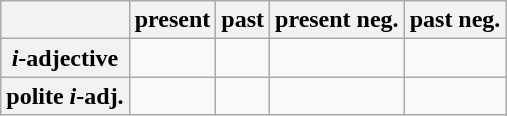<table class="wikitable">
<tr>
<th></th>
<th>present</th>
<th>past</th>
<th>present neg.</th>
<th>past neg.</th>
</tr>
<tr>
<th><em>i</em>-adjective</th>
<td></td>
<td></td>
<td></td>
<td></td>
</tr>
<tr>
<th>polite <em>i</em>-adj.</th>
<td></td>
<td></td>
<td><br></td>
<td><br></td>
</tr>
</table>
